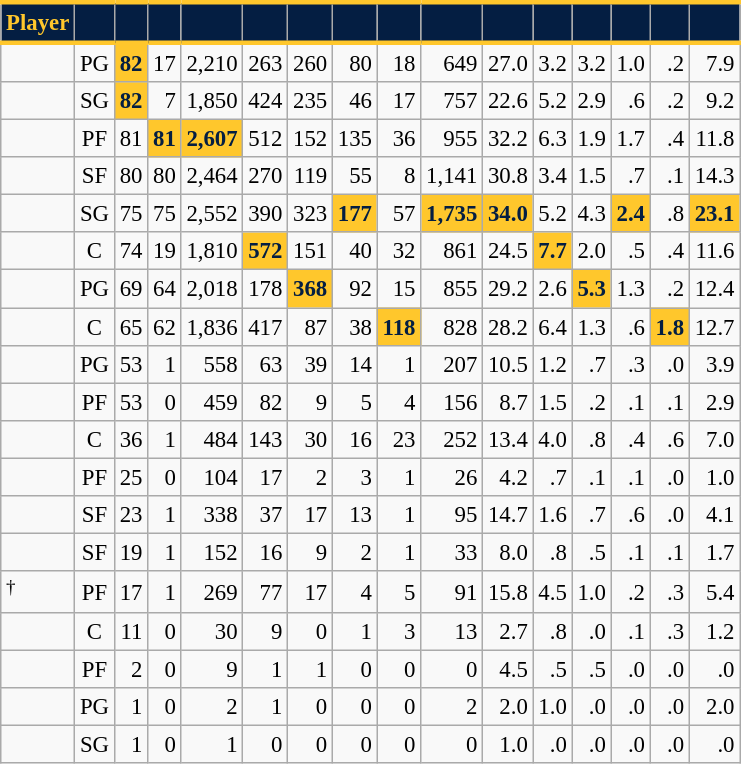<table class="wikitable sortable" style="font-size: 95%; text-align:right;">
<tr>
<th style="background:#041E42; color:#FFC72C; border-top:#FFC72C 3px solid; border-bottom:#FFC72C 3px solid;">Player</th>
<th style="background:#041E42; color:#FFC72C; border-top:#FFC72C 3px solid; border-bottom:#FFC72C 3px solid;"></th>
<th style="background:#041E42; color:#FFC72C; border-top:#FFC72C 3px solid; border-bottom:#FFC72C 3px solid;"></th>
<th style="background:#041E42; color:#FFC72C; border-top:#FFC72C 3px solid; border-bottom:#FFC72C 3px solid;"></th>
<th style="background:#041E42; color:#FFC72C; border-top:#FFC72C 3px solid; border-bottom:#FFC72C 3px solid;"></th>
<th style="background:#041E42; color:#FFC72C; border-top:#FFC72C 3px solid; border-bottom:#FFC72C 3px solid;"></th>
<th style="background:#041E42; color:#FFC72C; border-top:#FFC72C 3px solid; border-bottom:#FFC72C 3px solid;"></th>
<th style="background:#041E42; color:#FFC72C; border-top:#FFC72C 3px solid; border-bottom:#FFC72C 3px solid;"></th>
<th style="background:#041E42; color:#FFC72C; border-top:#FFC72C 3px solid; border-bottom:#FFC72C 3px solid;"></th>
<th style="background:#041E42; color:#FFC72C; border-top:#FFC72C 3px solid; border-bottom:#FFC72C 3px solid;"></th>
<th style="background:#041E42; color:#FFC72C; border-top:#FFC72C 3px solid; border-bottom:#FFC72C 3px solid;"></th>
<th style="background:#041E42; color:#FFC72C; border-top:#FFC72C 3px solid; border-bottom:#FFC72C 3px solid;"></th>
<th style="background:#041E42; color:#FFC72C; border-top:#FFC72C 3px solid; border-bottom:#FFC72C 3px solid;"></th>
<th style="background:#041E42; color:#FFC72C; border-top:#FFC72C 3px solid; border-bottom:#FFC72C 3px solid;"></th>
<th style="background:#041E42; color:#FFC72C; border-top:#FFC72C 3px solid; border-bottom:#FFC72C 3px solid;"></th>
<th style="background:#041E42; color:#FFC72C; border-top:#FFC72C 3px solid; border-bottom:#FFC72C 3px solid;"></th>
</tr>
<tr>
<td style="text-align:left;"></td>
<td style="text-align:center;">PG</td>
<td style="background:#FFC72C; color:#041E42;"><strong>82</strong></td>
<td>17</td>
<td>2,210</td>
<td>263</td>
<td>260</td>
<td>80</td>
<td>18</td>
<td>649</td>
<td>27.0</td>
<td>3.2</td>
<td>3.2</td>
<td>1.0</td>
<td>.2</td>
<td>7.9</td>
</tr>
<tr>
<td style="text-align:left;"></td>
<td style="text-align:center;">SG</td>
<td style="background:#FFC72C; color:#041E42;"><strong>82</strong></td>
<td>7</td>
<td>1,850</td>
<td>424</td>
<td>235</td>
<td>46</td>
<td>17</td>
<td>757</td>
<td>22.6</td>
<td>5.2</td>
<td>2.9</td>
<td>.6</td>
<td>.2</td>
<td>9.2</td>
</tr>
<tr>
<td style="text-align:left;"></td>
<td style="text-align:center;">PF</td>
<td>81</td>
<td style="background:#FFC72C; color:#041E42;"><strong>81</strong></td>
<td style="background:#FFC72C; color:#041E42;"><strong>2,607</strong></td>
<td>512</td>
<td>152</td>
<td>135</td>
<td>36</td>
<td>955</td>
<td>32.2</td>
<td>6.3</td>
<td>1.9</td>
<td>1.7</td>
<td>.4</td>
<td>11.8</td>
</tr>
<tr>
<td style="text-align:left;"></td>
<td style="text-align:center;">SF</td>
<td>80</td>
<td>80</td>
<td>2,464</td>
<td>270</td>
<td>119</td>
<td>55</td>
<td>8</td>
<td>1,141</td>
<td>30.8</td>
<td>3.4</td>
<td>1.5</td>
<td>.7</td>
<td>.1</td>
<td>14.3</td>
</tr>
<tr>
<td style="text-align:left;"></td>
<td style="text-align:center;">SG</td>
<td>75</td>
<td>75</td>
<td>2,552</td>
<td>390</td>
<td>323</td>
<td style="background:#FFC72C; color:#041E42;"><strong>177</strong></td>
<td>57</td>
<td style="background:#FFC72C; color:#041E42;"><strong>1,735</strong></td>
<td style="background:#FFC72C; color:#041E42;"><strong>34.0</strong></td>
<td>5.2</td>
<td>4.3</td>
<td style="background:#FFC72C; color:#041E42;"><strong>2.4</strong></td>
<td>.8</td>
<td style="background:#FFC72C; color:#041E42;"><strong>23.1</strong></td>
</tr>
<tr>
<td style="text-align:left;"></td>
<td style="text-align:center;">C</td>
<td>74</td>
<td>19</td>
<td>1,810</td>
<td style="background:#FFC72C; color:#041E42;"><strong>572</strong></td>
<td>151</td>
<td>40</td>
<td>32</td>
<td>861</td>
<td>24.5</td>
<td style="background:#FFC72C; color:#041E42;"><strong>7.7</strong></td>
<td>2.0</td>
<td>.5</td>
<td>.4</td>
<td>11.6</td>
</tr>
<tr>
<td style="text-align:left;"></td>
<td style="text-align:center;">PG</td>
<td>69</td>
<td>64</td>
<td>2,018</td>
<td>178</td>
<td style="background:#FFC72C; color:#041E42;"><strong>368</strong></td>
<td>92</td>
<td>15</td>
<td>855</td>
<td>29.2</td>
<td>2.6</td>
<td style="background:#FFC72C; color:#041E42;"><strong>5.3</strong></td>
<td>1.3</td>
<td>.2</td>
<td>12.4</td>
</tr>
<tr>
<td style="text-align:left;"></td>
<td style="text-align:center;">C</td>
<td>65</td>
<td>62</td>
<td>1,836</td>
<td>417</td>
<td>87</td>
<td>38</td>
<td style="background:#FFC72C; color:#041E42;"><strong>118</strong></td>
<td>828</td>
<td>28.2</td>
<td>6.4</td>
<td>1.3</td>
<td>.6</td>
<td style="background:#FFC72C; color:#041E42;"><strong>1.8</strong></td>
<td>12.7</td>
</tr>
<tr>
<td style="text-align:left;"></td>
<td style="text-align:center;">PG</td>
<td>53</td>
<td>1</td>
<td>558</td>
<td>63</td>
<td>39</td>
<td>14</td>
<td>1</td>
<td>207</td>
<td>10.5</td>
<td>1.2</td>
<td>.7</td>
<td>.3</td>
<td>.0</td>
<td>3.9</td>
</tr>
<tr>
<td style="text-align:left;"></td>
<td style="text-align:center;">PF</td>
<td>53</td>
<td>0</td>
<td>459</td>
<td>82</td>
<td>9</td>
<td>5</td>
<td>4</td>
<td>156</td>
<td>8.7</td>
<td>1.5</td>
<td>.2</td>
<td>.1</td>
<td>.1</td>
<td>2.9</td>
</tr>
<tr>
<td style="text-align:left;"></td>
<td style="text-align:center;">C</td>
<td>36</td>
<td>1</td>
<td>484</td>
<td>143</td>
<td>30</td>
<td>16</td>
<td>23</td>
<td>252</td>
<td>13.4</td>
<td>4.0</td>
<td>.8</td>
<td>.4</td>
<td>.6</td>
<td>7.0</td>
</tr>
<tr>
<td style="text-align:left;"></td>
<td style="text-align:center;">PF</td>
<td>25</td>
<td>0</td>
<td>104</td>
<td>17</td>
<td>2</td>
<td>3</td>
<td>1</td>
<td>26</td>
<td>4.2</td>
<td>.7</td>
<td>.1</td>
<td>.1</td>
<td>.0</td>
<td>1.0</td>
</tr>
<tr>
<td style="text-align:left;"></td>
<td style="text-align:center;">SF</td>
<td>23</td>
<td>1</td>
<td>338</td>
<td>37</td>
<td>17</td>
<td>13</td>
<td>1</td>
<td>95</td>
<td>14.7</td>
<td>1.6</td>
<td>.7</td>
<td>.6</td>
<td>.0</td>
<td>4.1</td>
</tr>
<tr>
<td style="text-align:left;"></td>
<td style="text-align:center;">SF</td>
<td>19</td>
<td>1</td>
<td>152</td>
<td>16</td>
<td>9</td>
<td>2</td>
<td>1</td>
<td>33</td>
<td>8.0</td>
<td>.8</td>
<td>.5</td>
<td>.1</td>
<td>.1</td>
<td>1.7</td>
</tr>
<tr>
<td style="text-align:left;"><sup>†</sup></td>
<td style="text-align:center;">PF</td>
<td>17</td>
<td>1</td>
<td>269</td>
<td>77</td>
<td>17</td>
<td>4</td>
<td>5</td>
<td>91</td>
<td>15.8</td>
<td>4.5</td>
<td>1.0</td>
<td>.2</td>
<td>.3</td>
<td>5.4</td>
</tr>
<tr>
<td style="text-align:left;"></td>
<td style="text-align:center;">C</td>
<td>11</td>
<td>0</td>
<td>30</td>
<td>9</td>
<td>0</td>
<td>1</td>
<td>3</td>
<td>13</td>
<td>2.7</td>
<td>.8</td>
<td>.0</td>
<td>.1</td>
<td>.3</td>
<td>1.2</td>
</tr>
<tr>
<td style="text-align:left;"></td>
<td style="text-align:center;">PF</td>
<td>2</td>
<td>0</td>
<td>9</td>
<td>1</td>
<td>1</td>
<td>0</td>
<td>0</td>
<td>0</td>
<td>4.5</td>
<td>.5</td>
<td>.5</td>
<td>.0</td>
<td>.0</td>
<td>.0</td>
</tr>
<tr>
<td style="text-align:left;"></td>
<td style="text-align:center;">PG</td>
<td>1</td>
<td>0</td>
<td>2</td>
<td>1</td>
<td>0</td>
<td>0</td>
<td>0</td>
<td>2</td>
<td>2.0</td>
<td>1.0</td>
<td>.0</td>
<td>.0</td>
<td>.0</td>
<td>2.0</td>
</tr>
<tr>
<td style="text-align:left;"></td>
<td style="text-align:center;">SG</td>
<td>1</td>
<td>0</td>
<td>1</td>
<td>0</td>
<td>0</td>
<td>0</td>
<td>0</td>
<td>0</td>
<td>1.0</td>
<td>.0</td>
<td>.0</td>
<td>.0</td>
<td>.0</td>
<td>.0</td>
</tr>
</table>
